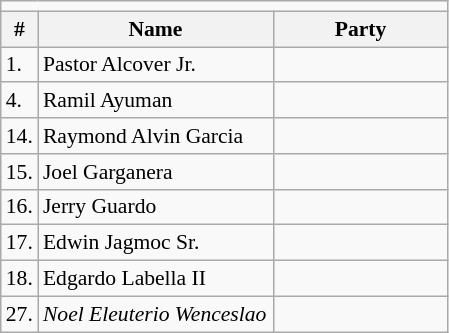<table class=wikitable style="font-size:90%">
<tr>
<td colspan=4 bgcolor=></td>
</tr>
<tr>
<th>#</th>
<th width=150px>Name</th>
<th colspan=2 width=110px>Party</th>
</tr>
<tr>
<td>1.</td>
<td>Pastor Alcover Jr.</td>
<td></td>
</tr>
<tr>
<td>4.</td>
<td>Ramil Ayuman</td>
<td></td>
</tr>
<tr>
<td>14.</td>
<td>Raymond Alvin Garcia</td>
<td></td>
</tr>
<tr>
<td>15.</td>
<td>Joel Garganera</td>
<td></td>
</tr>
<tr>
<td>16.</td>
<td>Jerry Guardo</td>
<td></td>
</tr>
<tr>
<td>17.</td>
<td>Edwin Jagmoc Sr.</td>
<td></td>
</tr>
<tr>
<td>18.</td>
<td>Edgardo Labella II</td>
<td></td>
</tr>
<tr>
<td>27.</td>
<td><em>Noel Eleuterio Wenceslao</em></td>
<td></td>
</tr>
</table>
